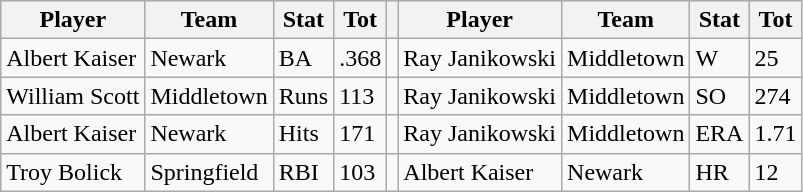<table class="wikitable">
<tr>
<th>Player</th>
<th>Team</th>
<th>Stat</th>
<th>Tot</th>
<th></th>
<th>Player</th>
<th>Team</th>
<th>Stat</th>
<th>Tot</th>
</tr>
<tr>
<td>Albert Kaiser</td>
<td>Newark</td>
<td>BA</td>
<td>.368</td>
<td></td>
<td>Ray Janikowski</td>
<td>Middletown</td>
<td>W</td>
<td>25</td>
</tr>
<tr>
<td>William Scott</td>
<td>Middletown</td>
<td>Runs</td>
<td>113</td>
<td></td>
<td>Ray Janikowski</td>
<td>Middletown</td>
<td>SO</td>
<td>274</td>
</tr>
<tr>
<td>Albert Kaiser</td>
<td>Newark</td>
<td>Hits</td>
<td>171</td>
<td></td>
<td>Ray Janikowski</td>
<td>Middletown</td>
<td>ERA</td>
<td>1.71</td>
</tr>
<tr>
<td>Troy Bolick</td>
<td>Springfield</td>
<td>RBI</td>
<td>103</td>
<td></td>
<td>Albert Kaiser</td>
<td>Newark</td>
<td>HR</td>
<td>12</td>
</tr>
</table>
